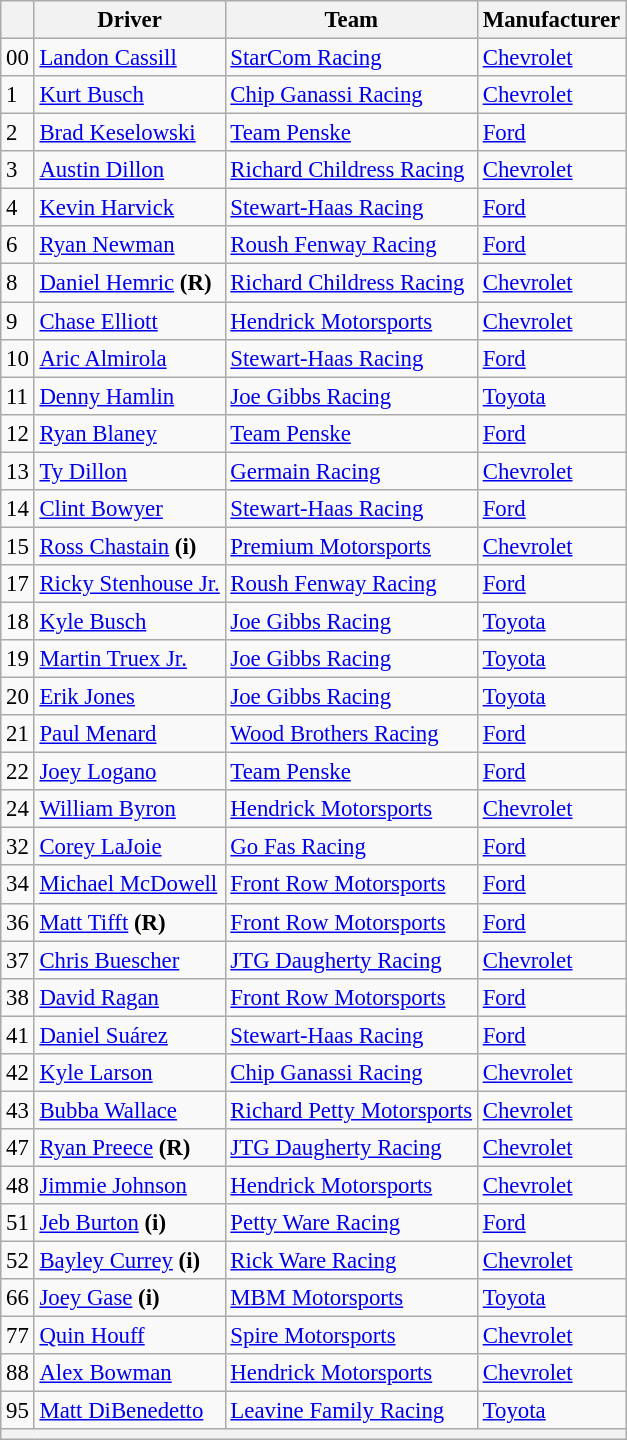<table class="wikitable" style="font-size:95%">
<tr>
<th></th>
<th>Driver</th>
<th>Team</th>
<th>Manufacturer</th>
</tr>
<tr>
<td>00</td>
<td><a href='#'>Landon Cassill</a></td>
<td><a href='#'>StarCom Racing</a></td>
<td><a href='#'>Chevrolet</a></td>
</tr>
<tr>
<td>1</td>
<td><a href='#'>Kurt Busch</a></td>
<td><a href='#'>Chip Ganassi Racing</a></td>
<td><a href='#'>Chevrolet</a></td>
</tr>
<tr>
<td>2</td>
<td><a href='#'>Brad Keselowski</a></td>
<td><a href='#'>Team Penske</a></td>
<td><a href='#'>Ford</a></td>
</tr>
<tr>
<td>3</td>
<td><a href='#'>Austin Dillon</a></td>
<td><a href='#'>Richard Childress Racing</a></td>
<td><a href='#'>Chevrolet</a></td>
</tr>
<tr>
<td>4</td>
<td><a href='#'>Kevin Harvick</a></td>
<td><a href='#'>Stewart-Haas Racing</a></td>
<td><a href='#'>Ford</a></td>
</tr>
<tr>
<td>6</td>
<td><a href='#'>Ryan Newman</a></td>
<td><a href='#'>Roush Fenway Racing</a></td>
<td><a href='#'>Ford</a></td>
</tr>
<tr>
<td>8</td>
<td><a href='#'>Daniel Hemric</a> <strong>(R)</strong></td>
<td><a href='#'>Richard Childress Racing</a></td>
<td><a href='#'>Chevrolet</a></td>
</tr>
<tr>
<td>9</td>
<td><a href='#'>Chase Elliott</a></td>
<td><a href='#'>Hendrick Motorsports</a></td>
<td><a href='#'>Chevrolet</a></td>
</tr>
<tr>
<td>10</td>
<td><a href='#'>Aric Almirola</a></td>
<td><a href='#'>Stewart-Haas Racing</a></td>
<td><a href='#'>Ford</a></td>
</tr>
<tr>
<td>11</td>
<td><a href='#'>Denny Hamlin</a></td>
<td><a href='#'>Joe Gibbs Racing</a></td>
<td><a href='#'>Toyota</a></td>
</tr>
<tr>
<td>12</td>
<td><a href='#'>Ryan Blaney</a></td>
<td><a href='#'>Team Penske</a></td>
<td><a href='#'>Ford</a></td>
</tr>
<tr>
<td>13</td>
<td><a href='#'>Ty Dillon</a></td>
<td><a href='#'>Germain Racing</a></td>
<td><a href='#'>Chevrolet</a></td>
</tr>
<tr>
<td>14</td>
<td><a href='#'>Clint Bowyer</a></td>
<td><a href='#'>Stewart-Haas Racing</a></td>
<td><a href='#'>Ford</a></td>
</tr>
<tr>
<td>15</td>
<td><a href='#'>Ross Chastain</a> <strong>(i)</strong></td>
<td><a href='#'>Premium Motorsports</a></td>
<td><a href='#'>Chevrolet</a></td>
</tr>
<tr>
<td>17</td>
<td><a href='#'>Ricky Stenhouse Jr.</a></td>
<td><a href='#'>Roush Fenway Racing</a></td>
<td><a href='#'>Ford</a></td>
</tr>
<tr>
<td>18</td>
<td><a href='#'>Kyle Busch</a></td>
<td><a href='#'>Joe Gibbs Racing</a></td>
<td><a href='#'>Toyota</a></td>
</tr>
<tr>
<td>19</td>
<td><a href='#'>Martin Truex Jr.</a></td>
<td><a href='#'>Joe Gibbs Racing</a></td>
<td><a href='#'>Toyota</a></td>
</tr>
<tr>
<td>20</td>
<td><a href='#'>Erik Jones</a></td>
<td><a href='#'>Joe Gibbs Racing</a></td>
<td><a href='#'>Toyota</a></td>
</tr>
<tr>
<td>21</td>
<td><a href='#'>Paul Menard</a></td>
<td><a href='#'>Wood Brothers Racing</a></td>
<td><a href='#'>Ford</a></td>
</tr>
<tr>
<td>22</td>
<td><a href='#'>Joey Logano</a></td>
<td><a href='#'>Team Penske</a></td>
<td><a href='#'>Ford</a></td>
</tr>
<tr>
<td>24</td>
<td><a href='#'>William Byron</a></td>
<td><a href='#'>Hendrick Motorsports</a></td>
<td><a href='#'>Chevrolet</a></td>
</tr>
<tr>
<td>32</td>
<td><a href='#'>Corey LaJoie</a></td>
<td><a href='#'>Go Fas Racing</a></td>
<td><a href='#'>Ford</a></td>
</tr>
<tr>
<td>34</td>
<td><a href='#'>Michael McDowell</a></td>
<td><a href='#'>Front Row Motorsports</a></td>
<td><a href='#'>Ford</a></td>
</tr>
<tr>
<td>36</td>
<td><a href='#'>Matt Tifft</a> <strong>(R)</strong></td>
<td><a href='#'>Front Row Motorsports</a></td>
<td><a href='#'>Ford</a></td>
</tr>
<tr>
<td>37</td>
<td><a href='#'>Chris Buescher</a></td>
<td><a href='#'>JTG Daugherty Racing</a></td>
<td><a href='#'>Chevrolet</a></td>
</tr>
<tr>
<td>38</td>
<td><a href='#'>David Ragan</a></td>
<td><a href='#'>Front Row Motorsports</a></td>
<td><a href='#'>Ford</a></td>
</tr>
<tr>
<td>41</td>
<td><a href='#'>Daniel Suárez</a></td>
<td><a href='#'>Stewart-Haas Racing</a></td>
<td><a href='#'>Ford</a></td>
</tr>
<tr>
<td>42</td>
<td><a href='#'>Kyle Larson</a></td>
<td><a href='#'>Chip Ganassi Racing</a></td>
<td><a href='#'>Chevrolet</a></td>
</tr>
<tr>
<td>43</td>
<td><a href='#'>Bubba Wallace</a></td>
<td><a href='#'>Richard Petty Motorsports</a></td>
<td><a href='#'>Chevrolet</a></td>
</tr>
<tr>
<td>47</td>
<td><a href='#'>Ryan Preece</a> <strong>(R)</strong></td>
<td><a href='#'>JTG Daugherty Racing</a></td>
<td><a href='#'>Chevrolet</a></td>
</tr>
<tr>
<td>48</td>
<td><a href='#'>Jimmie Johnson</a></td>
<td><a href='#'>Hendrick Motorsports</a></td>
<td><a href='#'>Chevrolet</a></td>
</tr>
<tr>
<td>51</td>
<td><a href='#'>Jeb Burton</a> <strong>(i)</strong></td>
<td><a href='#'>Petty Ware Racing</a></td>
<td><a href='#'>Ford</a></td>
</tr>
<tr>
<td>52</td>
<td><a href='#'>Bayley Currey</a> <strong>(i)</strong></td>
<td><a href='#'>Rick Ware Racing</a></td>
<td><a href='#'>Chevrolet</a></td>
</tr>
<tr>
<td>66</td>
<td><a href='#'>Joey Gase</a> <strong>(i)</strong></td>
<td><a href='#'>MBM Motorsports</a></td>
<td><a href='#'>Toyota</a></td>
</tr>
<tr>
<td>77</td>
<td><a href='#'>Quin Houff</a></td>
<td><a href='#'>Spire Motorsports</a></td>
<td><a href='#'>Chevrolet</a></td>
</tr>
<tr>
<td>88</td>
<td><a href='#'>Alex Bowman</a></td>
<td><a href='#'>Hendrick Motorsports</a></td>
<td><a href='#'>Chevrolet</a></td>
</tr>
<tr>
<td>95</td>
<td><a href='#'>Matt DiBenedetto</a></td>
<td><a href='#'>Leavine Family Racing</a></td>
<td><a href='#'>Toyota</a></td>
</tr>
<tr>
<th colspan="4"></th>
</tr>
</table>
